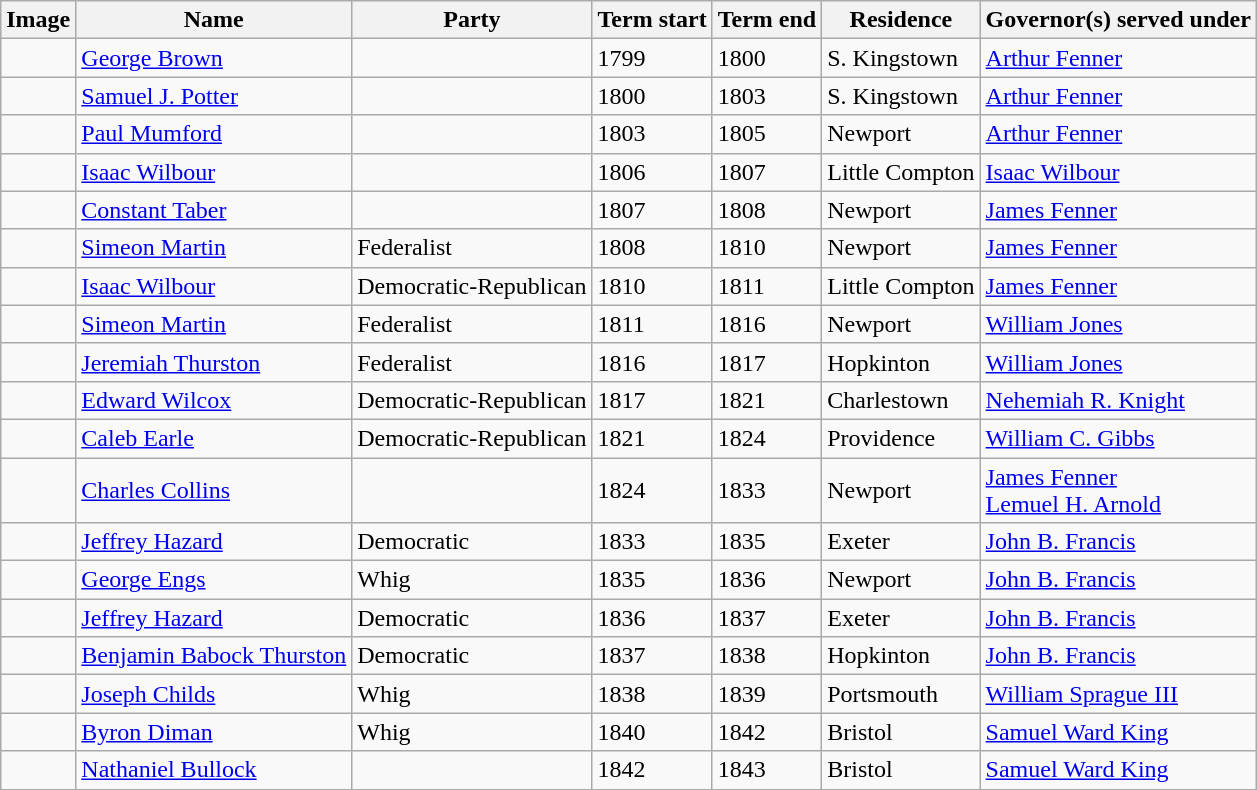<table class="wikitable">
<tr>
<th>Image</th>
<th>Name</th>
<th>Party</th>
<th>Term start</th>
<th>Term end</th>
<th>Residence</th>
<th>Governor(s) served under</th>
</tr>
<tr>
<td></td>
<td><a href='#'>George Brown</a></td>
<td></td>
<td>1799</td>
<td>1800</td>
<td>S. Kingstown</td>
<td><a href='#'>Arthur Fenner</a></td>
</tr>
<tr>
<td></td>
<td><a href='#'>Samuel J. Potter</a></td>
<td></td>
<td>1800</td>
<td>1803</td>
<td>S. Kingstown</td>
<td><a href='#'>Arthur Fenner</a></td>
</tr>
<tr>
<td></td>
<td><a href='#'>Paul Mumford</a></td>
<td></td>
<td>1803</td>
<td>1805</td>
<td>Newport</td>
<td><a href='#'>Arthur Fenner</a></td>
</tr>
<tr>
<td></td>
<td><a href='#'>Isaac Wilbour</a></td>
<td></td>
<td>1806</td>
<td>1807</td>
<td>Little Compton</td>
<td><a href='#'>Isaac Wilbour</a></td>
</tr>
<tr>
<td></td>
<td><a href='#'>Constant Taber</a></td>
<td></td>
<td>1807</td>
<td>1808</td>
<td>Newport</td>
<td><a href='#'>James Fenner</a></td>
</tr>
<tr>
<td></td>
<td><a href='#'>Simeon Martin</a></td>
<td>Federalist</td>
<td>1808</td>
<td>1810</td>
<td>Newport</td>
<td><a href='#'>James Fenner</a></td>
</tr>
<tr>
<td></td>
<td><a href='#'>Isaac Wilbour</a></td>
<td>Democratic-Republican</td>
<td>1810</td>
<td>1811</td>
<td>Little Compton</td>
<td><a href='#'>James Fenner</a></td>
</tr>
<tr>
<td></td>
<td><a href='#'>Simeon Martin</a></td>
<td>Federalist</td>
<td>1811</td>
<td>1816</td>
<td>Newport</td>
<td><a href='#'>William Jones</a></td>
</tr>
<tr>
<td></td>
<td><a href='#'>Jeremiah Thurston</a></td>
<td>Federalist</td>
<td>1816</td>
<td>1817</td>
<td>Hopkinton</td>
<td><a href='#'>William Jones</a></td>
</tr>
<tr>
<td></td>
<td><a href='#'>Edward Wilcox</a></td>
<td>Democratic-Republican</td>
<td>1817</td>
<td>1821</td>
<td>Charlestown</td>
<td><a href='#'>Nehemiah R. Knight</a></td>
</tr>
<tr>
<td></td>
<td><a href='#'>Caleb Earle</a></td>
<td>Democratic-Republican</td>
<td>1821</td>
<td>1824</td>
<td>Providence</td>
<td><a href='#'>William C. Gibbs</a></td>
</tr>
<tr>
<td></td>
<td><a href='#'>Charles Collins</a></td>
<td></td>
<td>1824</td>
<td>1833</td>
<td>Newport</td>
<td><a href='#'>James Fenner</a><br><a href='#'>Lemuel H. Arnold</a></td>
</tr>
<tr>
<td></td>
<td><a href='#'>Jeffrey Hazard</a></td>
<td>Democratic</td>
<td>1833</td>
<td>1835</td>
<td>Exeter</td>
<td><a href='#'>John B. Francis</a></td>
</tr>
<tr>
<td></td>
<td><a href='#'>George Engs</a></td>
<td>Whig</td>
<td>1835</td>
<td>1836</td>
<td>Newport</td>
<td><a href='#'>John B. Francis</a></td>
</tr>
<tr>
<td></td>
<td><a href='#'>Jeffrey Hazard</a></td>
<td>Democratic</td>
<td>1836</td>
<td>1837</td>
<td>Exeter</td>
<td><a href='#'>John B. Francis</a></td>
</tr>
<tr>
<td></td>
<td><a href='#'>Benjamin Babock Thurston</a></td>
<td>Democratic</td>
<td>1837</td>
<td>1838</td>
<td>Hopkinton</td>
<td><a href='#'>John B. Francis</a></td>
</tr>
<tr>
<td></td>
<td><a href='#'>Joseph Childs</a></td>
<td>Whig</td>
<td>1838</td>
<td>1839</td>
<td>Portsmouth</td>
<td><a href='#'>William Sprague III</a></td>
</tr>
<tr>
<td></td>
<td><a href='#'>Byron Diman</a></td>
<td>Whig</td>
<td>1840</td>
<td>1842</td>
<td>Bristol</td>
<td><a href='#'>Samuel Ward King</a></td>
</tr>
<tr>
<td></td>
<td><a href='#'>Nathaniel Bullock</a></td>
<td></td>
<td>1842</td>
<td>1843</td>
<td>Bristol</td>
<td><a href='#'>Samuel Ward King</a></td>
</tr>
</table>
